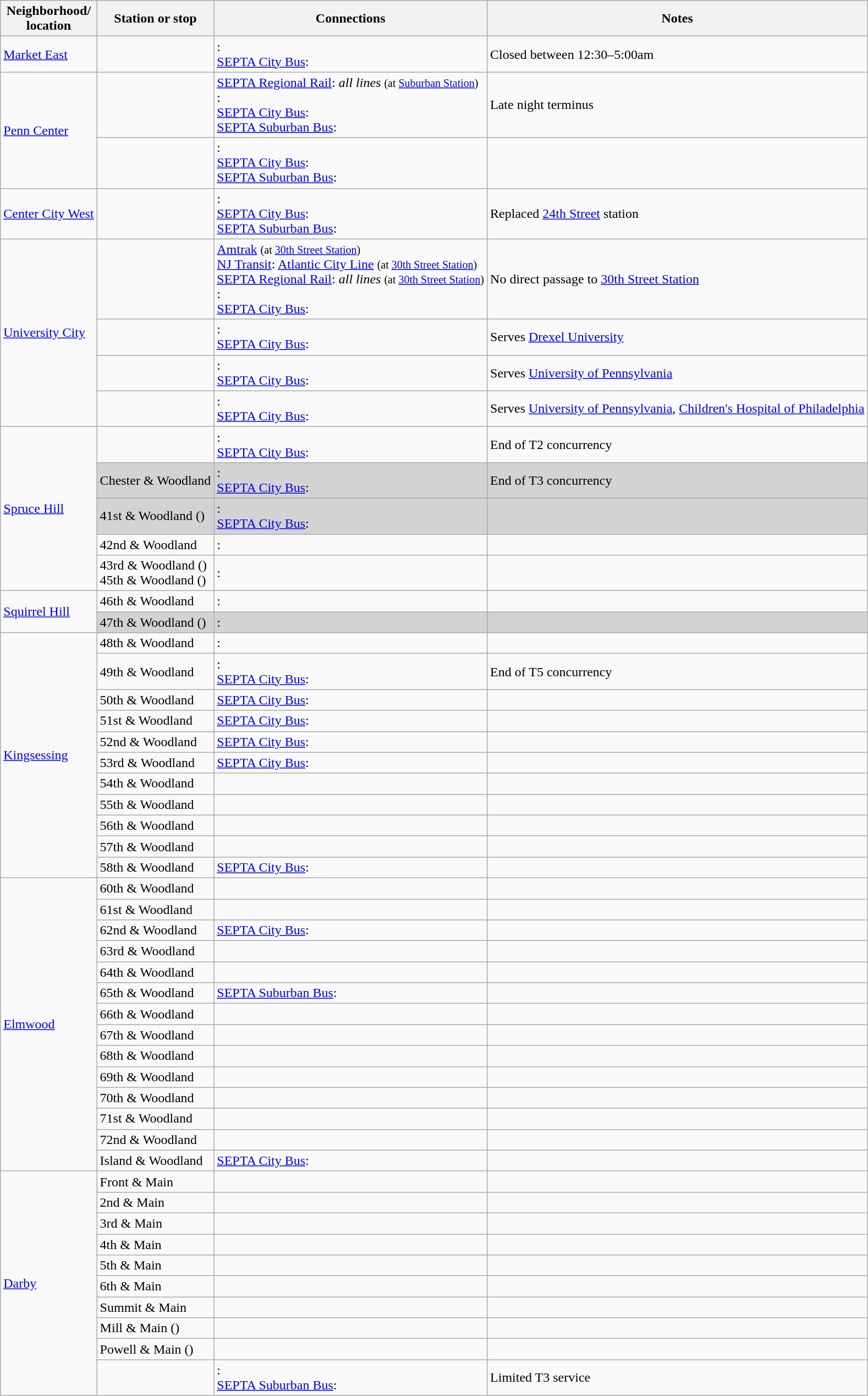<table class="wikitable">
<tr>
<th>Neighborhood/<br>location</th>
<th>Station or stop</th>
<th>Connections</th>
<th>Notes</th>
</tr>
<tr>
<td><a href='#'>Market East</a></td>
<td></td>
<td>:     <br> <a href='#'>SEPTA City Bus</a>: </td>
<td>Closed between 12:30–5:00am</td>
</tr>
<tr>
<td rowspan=2><a href='#'>Penn Center</a></td>
<td></td>
<td> <a href='#'>SEPTA Regional Rail</a>: <em>all lines</em> <small>(at <a href='#'>Suburban Station</a>)</small><br>:      <br> <a href='#'>SEPTA City Bus</a>: <br> <a href='#'>SEPTA Suburban Bus</a>: </td>
<td>Late night terminus</td>
</tr>
<tr>
<td></td>
<td>:    <br> <a href='#'>SEPTA City Bus</a>: <br> <a href='#'>SEPTA Suburban Bus</a>: </td>
<td></td>
</tr>
<tr>
<td><a href='#'>Center City West</a></td>
<td></td>
<td>:    <br> <a href='#'>SEPTA City Bus</a>: <br> <a href='#'>SEPTA Suburban Bus</a>: </td>
<td>Replaced <a href='#'>24th Street</a> station</td>
</tr>
<tr>
<td rowspan=4><a href='#'>University City</a></td>
<td></td>
<td> <a href='#'>Amtrak</a> <small>(at <a href='#'>30th Street Station</a>)</small><br> <a href='#'>NJ Transit</a>:  <a href='#'>Atlantic City Line</a> <small>(at <a href='#'>30th Street Station</a>)</small><br> <a href='#'>SEPTA Regional Rail</a>: <em>all lines</em> <small>(at <a href='#'>30th Street Station</a>)</small><br>:     <br> <a href='#'>SEPTA City Bus</a>: </td>
<td>No direct passage to <a href='#'>30th Street Station</a></td>
</tr>
<tr>
<td></td>
<td>:    <br> <a href='#'>SEPTA City Bus</a>: </td>
<td>Serves <a href='#'>Drexel University</a></td>
</tr>
<tr>
<td></td>
<td>:   <br> <a href='#'>SEPTA City Bus</a>: </td>
<td>Serves <a href='#'>University of Pennsylvania</a></td>
</tr>
<tr>
<td></td>
<td>:   <br> <a href='#'>SEPTA City Bus</a>: </td>
<td>Serves <a href='#'>University of Pennsylvania</a>, <a href='#'>Children's Hospital of Philadelphia</a></td>
</tr>
<tr>
<td rowspan=5><a href='#'>Spruce Hill</a></td>
<td></td>
<td>:   <br> <a href='#'>SEPTA City Bus</a>: </td>
<td>End of T2 concurrency</td>
</tr>
<tr bgcolor=lightgray>
<td>Chester & Woodland</td>
<td>:  <br> <a href='#'>SEPTA City Bus</a>: </td>
<td>End of T3 concurrency</td>
</tr>
<tr bgcolor=lightgray>
<td>41st & Woodland ()</td>
<td>: <br> <a href='#'>SEPTA City Bus</a>: </td>
<td></td>
</tr>
<tr>
<td>42nd & Woodland</td>
<td>: </td>
<td></td>
</tr>
<tr>
<td>43rd & Woodland ()<br>45th & Woodland ()</td>
<td>: </td>
<td></td>
</tr>
<tr>
<td rowspan=2><a href='#'>Squirrel Hill</a></td>
<td>46th & Woodland</td>
<td>: </td>
<td></td>
</tr>
<tr bgcolor=lightgray>
<td>47th & Woodland ()</td>
<td>: </td>
<td></td>
</tr>
<tr>
<td rowspan=11><a href='#'>Kingsessing</a></td>
<td>48th & Woodland</td>
<td>: </td>
<td></td>
</tr>
<tr>
<td>49th & Woodland</td>
<td>: <br> <a href='#'>SEPTA City Bus</a>: </td>
<td>End of T5 concurrency</td>
</tr>
<tr>
<td>50th & Woodland</td>
<td> <a href='#'>SEPTA City Bus</a>: </td>
<td></td>
</tr>
<tr>
<td>51st & Woodland</td>
<td> <a href='#'>SEPTA City Bus</a>: </td>
<td></td>
</tr>
<tr>
<td>52nd & Woodland</td>
<td> <a href='#'>SEPTA City Bus</a>: </td>
<td></td>
</tr>
<tr>
<td>53rd & Woodland</td>
<td> <a href='#'>SEPTA City Bus</a>: </td>
<td></td>
</tr>
<tr>
<td>54th & Woodland</td>
<td></td>
<td></td>
</tr>
<tr>
<td>55th & Woodland</td>
<td></td>
<td></td>
</tr>
<tr>
<td>56th & Woodland</td>
<td></td>
<td></td>
</tr>
<tr>
<td>57th & Woodland</td>
<td></td>
<td></td>
</tr>
<tr>
<td>58th & Woodland</td>
<td> <a href='#'>SEPTA City Bus</a>: </td>
<td></td>
</tr>
<tr>
<td rowspan=14><a href='#'>Elmwood</a></td>
<td>60th & Woodland</td>
<td></td>
<td></td>
</tr>
<tr>
<td>61st & Woodland</td>
<td></td>
<td></td>
</tr>
<tr>
<td>62nd & Woodland</td>
<td> <a href='#'>SEPTA City Bus</a>: </td>
<td></td>
</tr>
<tr>
<td>63rd & Woodland</td>
<td></td>
<td></td>
</tr>
<tr>
<td>64th & Woodland</td>
<td></td>
<td></td>
</tr>
<tr>
<td>65th & Woodland</td>
<td> <a href='#'>SEPTA Suburban Bus</a>: </td>
<td></td>
</tr>
<tr>
<td>66th & Woodland</td>
<td></td>
<td></td>
</tr>
<tr>
<td>67th & Woodland</td>
<td></td>
<td></td>
</tr>
<tr>
<td>68th & Woodland</td>
<td></td>
<td></td>
</tr>
<tr>
<td>69th & Woodland</td>
<td></td>
<td></td>
</tr>
<tr>
<td>70th & Woodland</td>
<td></td>
<td></td>
</tr>
<tr>
<td>71st & Woodland</td>
<td></td>
<td></td>
</tr>
<tr>
<td>72nd & Woodland</td>
<td></td>
<td></td>
</tr>
<tr>
<td>Island & Woodland</td>
<td> <a href='#'>SEPTA City Bus</a>: </td>
<td></td>
</tr>
<tr>
<td rowspan="10"><a href='#'>Darby</a></td>
<td>Front & Main</td>
<td></td>
<td></td>
</tr>
<tr>
<td>2nd & Main</td>
<td></td>
<td></td>
</tr>
<tr>
<td>3rd & Main</td>
<td></td>
<td></td>
</tr>
<tr>
<td>4th & Main</td>
<td></td>
<td></td>
</tr>
<tr>
<td>5th & Main</td>
<td></td>
<td></td>
</tr>
<tr>
<td>6th & Main</td>
<td></td>
<td></td>
</tr>
<tr>
<td>Summit & Main</td>
<td></td>
<td></td>
</tr>
<tr>
<td>Mill & Main ()</td>
<td></td>
<td></td>
</tr>
<tr>
<td>Powell & Main ()</td>
<td></td>
<td></td>
</tr>
<tr>
<td></td>
<td>: <br> <a href='#'>SEPTA Suburban Bus</a>: </td>
<td>Limited T3 service</td>
</tr>
</table>
